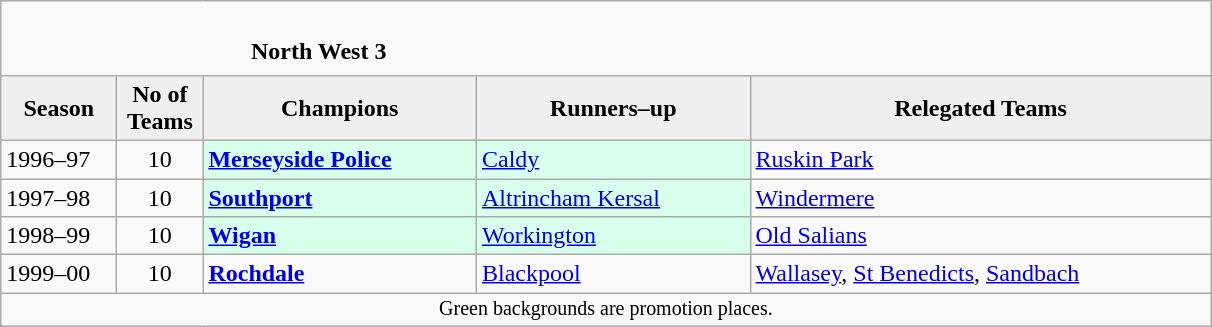<table class="wikitable" style="text-align: left;">
<tr>
<td colspan="11" cellpadding="0" cellspacing="0"><br><table border="0" style="width:100%;" cellpadding="0" cellspacing="0">
<tr>
<td style="width:20%; border:0;"></td>
<td style="border:0;"><strong>North West 3</strong></td>
<td style="width:20%; border:0;"></td>
</tr>
</table>
</td>
</tr>
<tr>
<th style="background:#efefef; width:70px;">Season</th>
<th style="background:#efefef; width:50px;">No of Teams</th>
<th style="background:#efefef; width:175px;">Champions</th>
<th style="background:#efefef; width:175px;">Runners–up</th>
<th style="background:#efefef; width:300px;">Relegated Teams</th>
</tr>
<tr align=left>
<td>1996–97</td>
<td style="text-align: center;">10</td>
<td style="background:#d8ffeb;"><strong><a href='#'>Merseyside Police</a></strong></td>
<td style="background:#d8ffeb;"><a href='#'>Caldy</a></td>
<td><a href='#'>Ruskin Park</a></td>
</tr>
<tr>
<td>1997–98</td>
<td style="text-align: center;">10</td>
<td style="background:#d8ffeb;"><strong><a href='#'>Southport</a></strong></td>
<td style="background:#d8ffeb;"><a href='#'>Altrincham Kersal</a></td>
<td><a href='#'>Windermere</a></td>
</tr>
<tr>
<td>1998–99</td>
<td style="text-align: center;">10</td>
<td style="background:#d8ffeb;"><strong><a href='#'>Wigan</a></strong></td>
<td style="background:#d8ffeb;"><a href='#'>Workington</a></td>
<td><a href='#'>Old Salians</a></td>
</tr>
<tr>
<td>1999–00</td>
<td style="text-align: center;">10</td>
<td><strong><a href='#'>Rochdale</a></strong></td>
<td><a href='#'>Blackpool</a></td>
<td><a href='#'>Wallasey</a>, <a href='#'>St Benedicts</a>, <a href='#'>Sandbach</a></td>
</tr>
<tr>
<td colspan="15"  style="border:0; font-size:smaller; text-align:center;">Green backgrounds are promotion places.</td>
</tr>
</table>
